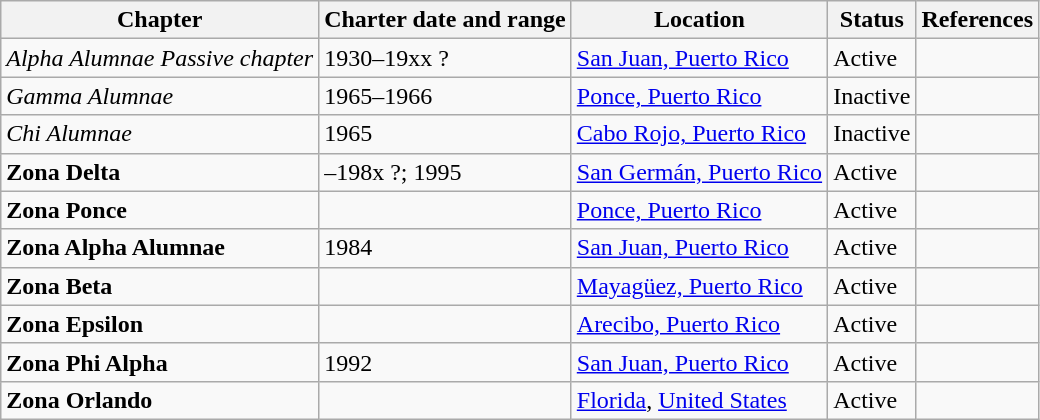<table class="wikitable sortable">
<tr>
<th>Chapter</th>
<th>Charter date and range</th>
<th>Location</th>
<th>Status</th>
<th>References</th>
</tr>
<tr>
<td><em>Alpha Alumnae Passive chapter</em></td>
<td>1930–19xx ?</td>
<td><a href='#'>San Juan, Puerto Rico</a></td>
<td>Active</td>
<td></td>
</tr>
<tr>
<td><em>Gamma Alumnae</em></td>
<td>1965–1966</td>
<td><a href='#'>Ponce, Puerto Rico</a></td>
<td>Inactive</td>
<td></td>
</tr>
<tr>
<td><em>Chi Alumnae</em></td>
<td>1965</td>
<td><a href='#'>Cabo Rojo, Puerto Rico</a></td>
<td>Inactive</td>
<td></td>
</tr>
<tr>
<td><strong>Zona Delta</strong></td>
<td>–198x ?; 1995</td>
<td><a href='#'>San Germán, Puerto Rico</a></td>
<td>Active</td>
<td></td>
</tr>
<tr>
<td><strong>Zona Ponce</strong></td>
<td></td>
<td><a href='#'>Ponce, Puerto Rico</a></td>
<td>Active</td>
<td></td>
</tr>
<tr>
<td><strong>Zona Alpha Alumnae</strong></td>
<td>1984</td>
<td><a href='#'>San Juan, Puerto Rico</a></td>
<td>Active</td>
<td></td>
</tr>
<tr>
<td><strong>Zona Beta</strong></td>
<td></td>
<td><a href='#'>Mayagüez, Puerto Rico</a></td>
<td>Active</td>
<td></td>
</tr>
<tr>
<td><strong>Zona Epsilon</strong></td>
<td></td>
<td><a href='#'>Arecibo, Puerto Rico</a></td>
<td>Active</td>
<td></td>
</tr>
<tr>
<td><strong>Zona Phi Alpha </strong></td>
<td>1992</td>
<td><a href='#'>San Juan, Puerto Rico</a></td>
<td>Active</td>
<td></td>
</tr>
<tr>
<td><strong>Zona Orlando </strong></td>
<td></td>
<td><a href='#'>Florida</a>, <a href='#'>United States</a></td>
<td>Active</td>
<td></td>
</tr>
</table>
